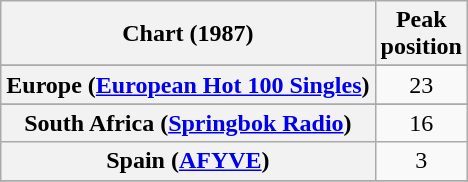<table class="wikitable sortable plainrowheaders" style="text-align:center">
<tr>
<th scope="col">Chart (1987)</th>
<th scope="col">Peak<br>position</th>
</tr>
<tr>
</tr>
<tr>
</tr>
<tr>
<th scope="row">Europe (<a href='#'>European Hot 100 Singles</a>)</th>
<td>23</td>
</tr>
<tr>
</tr>
<tr>
</tr>
<tr>
<th scope="row">South Africa (<a href='#'>Springbok Radio</a>)</th>
<td>16</td>
</tr>
<tr>
<th scope="row">Spain (<a href='#'>AFYVE</a>)</th>
<td>3</td>
</tr>
<tr>
</tr>
<tr>
</tr>
<tr>
</tr>
</table>
